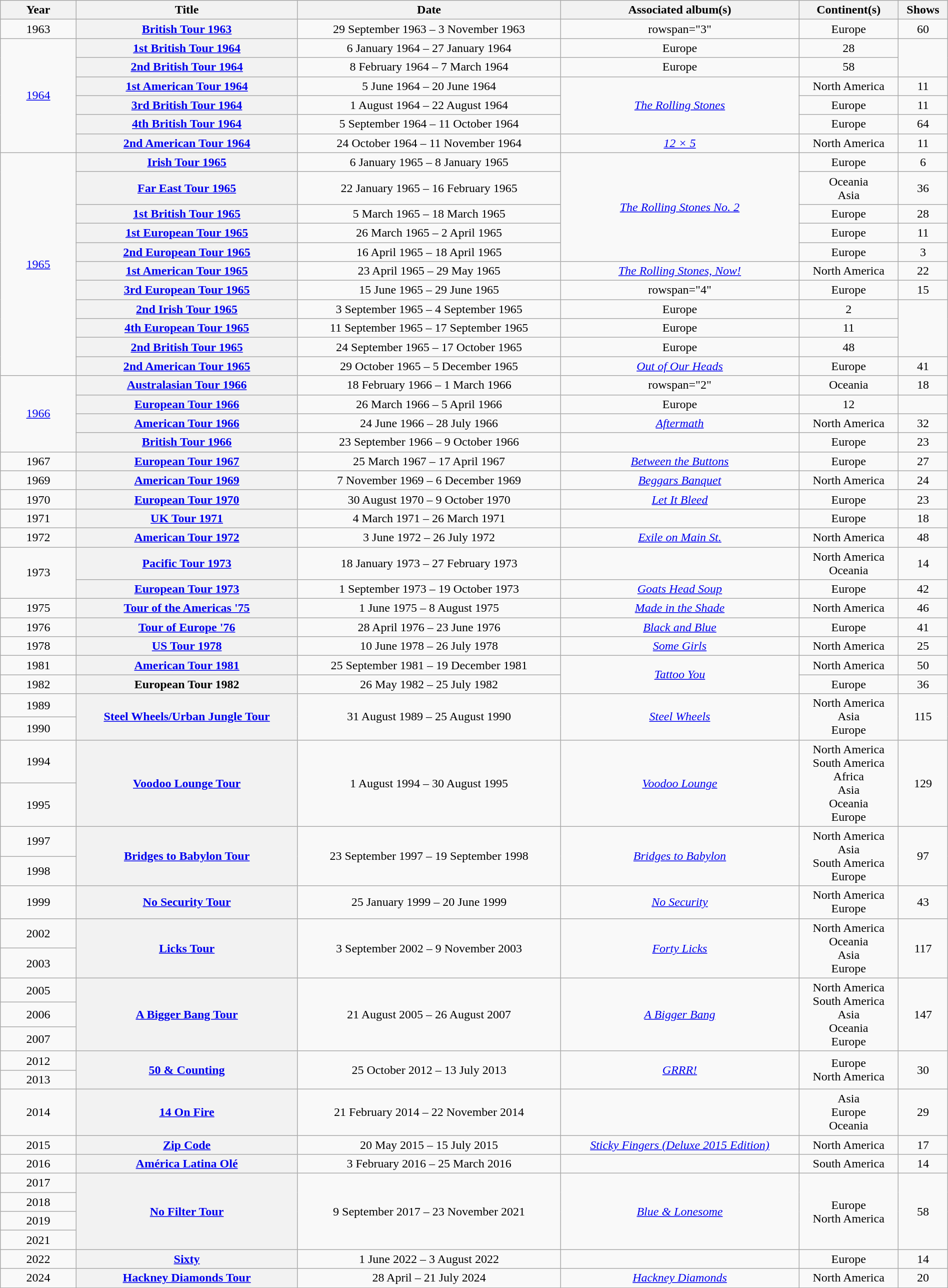<table class="wikitable plainrowheaders" style="text-align:center;" width=100%>
<tr>
<th scope="col" width=8%>Year</th>
<th scope="col">Title</th>
<th scope="col">Date</th>
<th scope="col">Associated album(s)</th>
<th scope="col">Continent(s)</th>
<th scope="col">Shows</th>
</tr>
<tr>
<td>1963</td>
<th scope="row"><a href='#'>British Tour 1963</a></th>
<td>29 September 1963 – 3 November 1963</td>
<td>rowspan="3" </td>
<td>Europe</td>
<td>60</td>
</tr>
<tr>
<td rowspan="6"><a href='#'>1964</a></td>
<th scope="row"><a href='#'>1st British Tour 1964</a></th>
<td>6 January 1964 – 27 January 1964</td>
<td>Europe</td>
<td>28</td>
</tr>
<tr>
<th scope="row"><a href='#'>2nd British Tour 1964</a></th>
<td>8 February 1964 – 7 March 1964</td>
<td>Europe</td>
<td>58</td>
</tr>
<tr>
<th scope="row"><a href='#'>1st American Tour 1964</a></th>
<td>5 June 1964 – 20 June 1964</td>
<td rowspan="3"><em><a href='#'>The Rolling Stones</a></em></td>
<td>North America</td>
<td>11</td>
</tr>
<tr>
<th scope="row"><a href='#'>3rd British Tour 1964</a></th>
<td>1 August 1964 – 22 August 1964</td>
<td>Europe</td>
<td>11</td>
</tr>
<tr>
<th scope="row"><a href='#'>4th British Tour 1964</a></th>
<td>5 September 1964 – 11 October 1964</td>
<td>Europe</td>
<td>64</td>
</tr>
<tr>
<th scope="row"><a href='#'>2nd American Tour 1964</a></th>
<td>24 October 1964 – 11 November 1964</td>
<td><em><a href='#'>12 × 5</a></em></td>
<td>North America</td>
<td>11</td>
</tr>
<tr>
<td rowspan="11"><a href='#'>1965</a></td>
<th scope="row"><a href='#'>Irish Tour 1965</a></th>
<td>6 January 1965 – 8 January 1965</td>
<td rowspan="5"><em><a href='#'>The Rolling Stones No. 2</a></em></td>
<td>Europe</td>
<td>6</td>
</tr>
<tr>
<th scope="row"><a href='#'>Far East Tour 1965</a></th>
<td>22 January 1965 – 16 February 1965</td>
<td>Oceania <br> Asia</td>
<td>36</td>
</tr>
<tr>
<th scope="row"><a href='#'>1st British Tour 1965</a></th>
<td>5 March 1965 – 18 March 1965</td>
<td>Europe</td>
<td>28</td>
</tr>
<tr>
<th scope="row"><a href='#'>1st European Tour 1965</a></th>
<td>26 March 1965 – 2 April 1965</td>
<td>Europe</td>
<td>11</td>
</tr>
<tr>
<th scope="row"><a href='#'>2nd European Tour 1965</a></th>
<td>16 April 1965 – 18 April 1965</td>
<td>Europe</td>
<td>3</td>
</tr>
<tr>
<th scope="row"><a href='#'>1st American Tour 1965</a></th>
<td>23 April 1965 – 29 May 1965</td>
<td><em><a href='#'>The Rolling Stones, Now!</a></em></td>
<td>North America</td>
<td>22</td>
</tr>
<tr>
<th scope="row"><a href='#'>3rd European Tour 1965</a></th>
<td>15 June 1965 – 29 June 1965</td>
<td>rowspan="4" </td>
<td>Europe</td>
<td>15</td>
</tr>
<tr>
<th scope="row"><a href='#'>2nd Irish Tour 1965</a></th>
<td>3 September 1965 – 4 September 1965</td>
<td>Europe</td>
<td>2</td>
</tr>
<tr>
<th scope="row"><a href='#'>4th European Tour 1965</a></th>
<td>11 September 1965 – 17 September 1965</td>
<td>Europe</td>
<td>11</td>
</tr>
<tr>
<th scope="row"><a href='#'>2nd British Tour 1965</a></th>
<td>24 September 1965 – 17 October 1965</td>
<td>Europe</td>
<td>48</td>
</tr>
<tr>
<th scope="row"><a href='#'>2nd American Tour 1965</a></th>
<td>29 October 1965 – 5 December 1965</td>
<td><em><a href='#'>Out of Our Heads</a></em></td>
<td>Europe</td>
<td>41</td>
</tr>
<tr>
<td rowspan="4"><a href='#'>1966</a></td>
<th scope="row"><a href='#'>Australasian Tour 1966</a></th>
<td>18 February 1966 – 1 March 1966</td>
<td>rowspan="2" </td>
<td>Oceania</td>
<td>18</td>
</tr>
<tr>
<th scope="row"><a href='#'>European Tour 1966</a></th>
<td>26 March 1966 – 5 April 1966</td>
<td>Europe</td>
<td>12</td>
</tr>
<tr>
<th scope="row"><a href='#'>American Tour 1966</a></th>
<td>24 June 1966 – 28 July 1966</td>
<td><em><a href='#'>Aftermath</a></em></td>
<td>North America</td>
<td>32</td>
</tr>
<tr>
<th scope="row"><a href='#'>British Tour 1966</a></th>
<td>23 September 1966 – 9 October 1966</td>
<td></td>
<td>Europe</td>
<td>23</td>
</tr>
<tr>
<td>1967</td>
<th scope="row"><a href='#'>European Tour 1967</a></th>
<td>25 March 1967 – 17 April 1967</td>
<td><em><a href='#'>Between the Buttons</a></em></td>
<td>Europe</td>
<td>27</td>
</tr>
<tr>
<td>1969</td>
<th scope="row"><a href='#'>American Tour 1969</a></th>
<td>7 November 1969 – 6 December 1969</td>
<td><em><a href='#'>Beggars Banquet</a></em></td>
<td>North America</td>
<td>24</td>
</tr>
<tr>
<td>1970</td>
<th scope="row"><a href='#'>European Tour 1970</a></th>
<td>30 August 1970 – 9 October 1970</td>
<td><em><a href='#'>Let It Bleed</a></em></td>
<td>Europe</td>
<td>23</td>
</tr>
<tr>
<td>1971</td>
<th scope="row"><a href='#'>UK Tour 1971</a></th>
<td>4 March 1971 – 26 March 1971</td>
<td></td>
<td>Europe</td>
<td>18</td>
</tr>
<tr>
<td>1972</td>
<th scope="row"><a href='#'>American Tour 1972</a></th>
<td>3 June 1972 – 26 July 1972</td>
<td><em><a href='#'>Exile on Main St.</a></em></td>
<td>North America</td>
<td>48</td>
</tr>
<tr>
<td rowspan="2">1973</td>
<th scope="row"><a href='#'>Pacific Tour 1973</a></th>
<td>18 January 1973 – 27 February 1973</td>
<td></td>
<td>North America <br> Oceania</td>
<td>14</td>
</tr>
<tr>
<th scope="row"><a href='#'>European Tour 1973</a></th>
<td>1 September 1973 – 19 October 1973</td>
<td><em><a href='#'>Goats Head Soup</a></em></td>
<td>Europe</td>
<td>42</td>
</tr>
<tr>
<td>1975</td>
<th scope="row"><a href='#'>Tour of the Americas '75</a></th>
<td>1 June 1975 – 8 August 1975</td>
<td><em><a href='#'>Made in the Shade</a></em></td>
<td>North America</td>
<td>46</td>
</tr>
<tr>
<td>1976</td>
<th scope="row"><a href='#'>Tour of Europe '76</a></th>
<td>28 April 1976 – 23 June 1976</td>
<td><em><a href='#'>Black and Blue</a></em></td>
<td>Europe</td>
<td>41</td>
</tr>
<tr>
<td>1978</td>
<th scope="row"><a href='#'>US Tour 1978</a></th>
<td>10 June 1978 – 26 July 1978</td>
<td><em><a href='#'>Some Girls</a></em></td>
<td>North America</td>
<td>25</td>
</tr>
<tr>
<td>1981</td>
<th scope="row"><a href='#'>American Tour 1981</a></th>
<td>25 September 1981 – 19 December 1981</td>
<td rowspan="2"><em><a href='#'>Tattoo You</a></em></td>
<td>North America</td>
<td>50</td>
</tr>
<tr>
<td>1982</td>
<th scope="row">European Tour 1982</th>
<td>26 May 1982 – 25 July 1982</td>
<td>Europe</td>
<td>36</td>
</tr>
<tr>
<td>1989</td>
<th scope="row" rowspan="2"><a href='#'>Steel Wheels/Urban Jungle Tour</a></th>
<td rowspan="2">31 August 1989 – 25 August 1990</td>
<td rowspan="2"><em><a href='#'>Steel Wheels</a></em></td>
<td rowspan="2">North America <br> Asia <br> Europe</td>
<td rowspan="2">115</td>
</tr>
<tr>
<td>1990</td>
</tr>
<tr>
<td>1994</td>
<th scope="row" rowspan="2"><strong><a href='#'>Voodoo Lounge Tour</a></strong></th>
<td rowspan="2">1 August 1994 – 30 August 1995</td>
<td rowspan="2"><em><a href='#'>Voodoo Lounge</a></em></td>
<td rowspan="2">North America <br> South America <br> Africa <br> Asia <br> Oceania <br> Europe</td>
<td rowspan="2">129</td>
</tr>
<tr>
<td>1995</td>
</tr>
<tr>
<td>1997</td>
<th scope="row" rowspan="2"><strong><a href='#'>Bridges to Babylon Tour</a></strong></th>
<td rowspan="2">23 September 1997 – 19 September 1998</td>
<td rowspan="2"><em><a href='#'>Bridges to Babylon</a></em></td>
<td rowspan="2">North America <br> Asia <br> South America <br> Europe</td>
<td rowspan="2">97</td>
</tr>
<tr>
<td>1998</td>
</tr>
<tr>
<td>1999</td>
<th scope="row"><a href='#'>No Security Tour</a></th>
<td>25 January 1999 – 20 June 1999</td>
<td><em><a href='#'>No Security</a></em></td>
<td>North America <br> Europe</td>
<td>43</td>
</tr>
<tr>
<td>2002</td>
<th scope="row" rowspan="2"><strong><a href='#'>Licks Tour</a></strong></th>
<td rowspan="2">3 September 2002 – 9 November 2003</td>
<td rowspan="2"><em><a href='#'>Forty Licks</a></em></td>
<td rowspan="2">North America <br> Oceania <br> Asia <br> Europe</td>
<td rowspan="2">117</td>
</tr>
<tr>
<td>2003</td>
</tr>
<tr>
<td>2005</td>
<th scope="row" rowspan="3"><strong><a href='#'>A Bigger Bang Tour</a></strong></th>
<td rowspan="3">21 August 2005 – 26 August 2007</td>
<td rowspan="3"><em><a href='#'>A Bigger Bang</a></em></td>
<td rowspan="3">North America <br> South America <br> Asia <br> Oceania <br> Europe</td>
<td rowspan="3">147</td>
</tr>
<tr>
<td>2006</td>
</tr>
<tr>
<td>2007</td>
</tr>
<tr>
<td>2012</td>
<th scope="row" rowspan="2"><a href='#'>50 & Counting</a></th>
<td rowspan="2">25 October 2012 – 13 July 2013</td>
<td rowspan="2"><em><a href='#'>GRRR!</a></em></td>
<td rowspan="2">Europe <br> North America</td>
<td rowspan="2">30</td>
</tr>
<tr>
<td>2013</td>
</tr>
<tr>
<td>2014</td>
<th scope="row"><a href='#'>14 On Fire</a></th>
<td>21 February 2014 – 22 November 2014</td>
<td></td>
<td>Asia <br> Europe <br> Oceania</td>
<td>29</td>
</tr>
<tr>
<td>2015</td>
<th scope="row"><a href='#'>Zip Code</a></th>
<td>20 May 2015 – 15 July 2015</td>
<td><em><a href='#'>Sticky Fingers (Deluxe 2015 Edition)</a></em></td>
<td>North America</td>
<td>17</td>
</tr>
<tr>
<td>2016</td>
<th scope="row"><a href='#'>América Latina Olé</a></th>
<td>3 February 2016 – 25 March 2016</td>
<td></td>
<td>South America</td>
<td>14</td>
</tr>
<tr>
<td>2017</td>
<th scope="row" rowspan="4"><a href='#'>No Filter Tour</a></th>
<td rowspan="4">9 September 2017 – 23 November 2021</td>
<td rowspan="4"><em><a href='#'>Blue & Lonesome</a></em></td>
<td rowspan="4">Europe <br> North America</td>
<td rowspan="4">58</td>
</tr>
<tr>
<td>2018</td>
</tr>
<tr>
<td>2019</td>
</tr>
<tr>
<td>2021</td>
</tr>
<tr>
<td>2022</td>
<th scope="row"><a href='#'>Sixty</a></th>
<td>1 June 2022 – 3 August 2022</td>
<td></td>
<td>Europe</td>
<td>14</td>
</tr>
<tr>
<td>2024</td>
<th scope="row"><a href='#'>Hackney Diamonds Tour</a></th>
<td>28 April – 21 July 2024</td>
<td><em><a href='#'>Hackney Diamonds</a></em></td>
<td>North America</td>
<td>20</td>
</tr>
</table>
